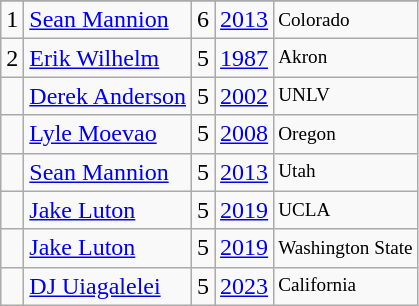<table class="wikitable">
<tr>
</tr>
<tr>
<td>1</td>
<td><a href='#'>Sean Mannion</a></td>
<td>6</td>
<td><a href='#'>2013</a></td>
<td style="font-size:80%;">Colorado</td>
</tr>
<tr>
<td>2</td>
<td><a href='#'>Erik Wilhelm</a></td>
<td>5</td>
<td><a href='#'>1987</a></td>
<td style="font-size:80%;">Akron</td>
</tr>
<tr>
<td></td>
<td><a href='#'>Derek Anderson</a></td>
<td>5</td>
<td><a href='#'>2002</a></td>
<td style="font-size:80%;">UNLV</td>
</tr>
<tr>
<td></td>
<td><a href='#'>Lyle Moevao</a></td>
<td>5</td>
<td><a href='#'>2008</a></td>
<td style="font-size:80%;">Oregon</td>
</tr>
<tr>
<td></td>
<td><a href='#'>Sean Mannion</a></td>
<td>5</td>
<td><a href='#'>2013</a></td>
<td style="font-size:80%;">Utah</td>
</tr>
<tr>
<td></td>
<td><a href='#'>Jake Luton</a></td>
<td>5</td>
<td><a href='#'>2019</a></td>
<td style="font-size:80%;">UCLA</td>
</tr>
<tr>
<td></td>
<td><a href='#'>Jake Luton</a></td>
<td>5</td>
<td><a href='#'>2019</a></td>
<td style="font-size:80%;">Washington State</td>
</tr>
<tr>
<td></td>
<td><a href='#'>DJ Uiagalelei</a></td>
<td>5</td>
<td><a href='#'>2023</a></td>
<td style="font-size:80%;">California</td>
</tr>
</table>
